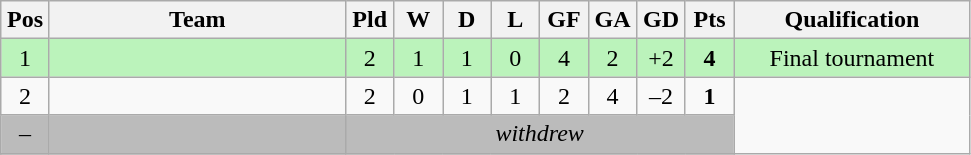<table class="wikitable" border="1" style="text-align: center;">
<tr>
<th width="25"><abbr>Pos</abbr></th>
<th width="190">Team</th>
<th width="25"><abbr>Pld</abbr></th>
<th width="25"><abbr>W</abbr></th>
<th width="25"><abbr>D</abbr></th>
<th width="25"><abbr>L</abbr></th>
<th width="25"><abbr>GF</abbr></th>
<th width="25"><abbr>GA</abbr></th>
<th width="25"><abbr>GD</abbr></th>
<th width="25"><abbr>Pts</abbr></th>
<th width="150">Qualification</th>
</tr>
<tr bgcolor = #BBF3BB>
<td>1</td>
<td align="left"></td>
<td>2</td>
<td>1</td>
<td>1</td>
<td>0</td>
<td>4</td>
<td>2</td>
<td>+2</td>
<td><strong>4</strong></td>
<td>Final tournament</td>
</tr>
<tr>
<td>2</td>
<td align="left"></td>
<td>2</td>
<td>0</td>
<td>1</td>
<td>1</td>
<td>2</td>
<td>4</td>
<td>–2</td>
<td><strong>1</strong></td>
</tr>
<tr bgcolor = #BBBBBB>
<td>–</td>
<td align="left"></td>
<td colspan=8><em>withdrew</em></td>
</tr>
<tr>
</tr>
</table>
